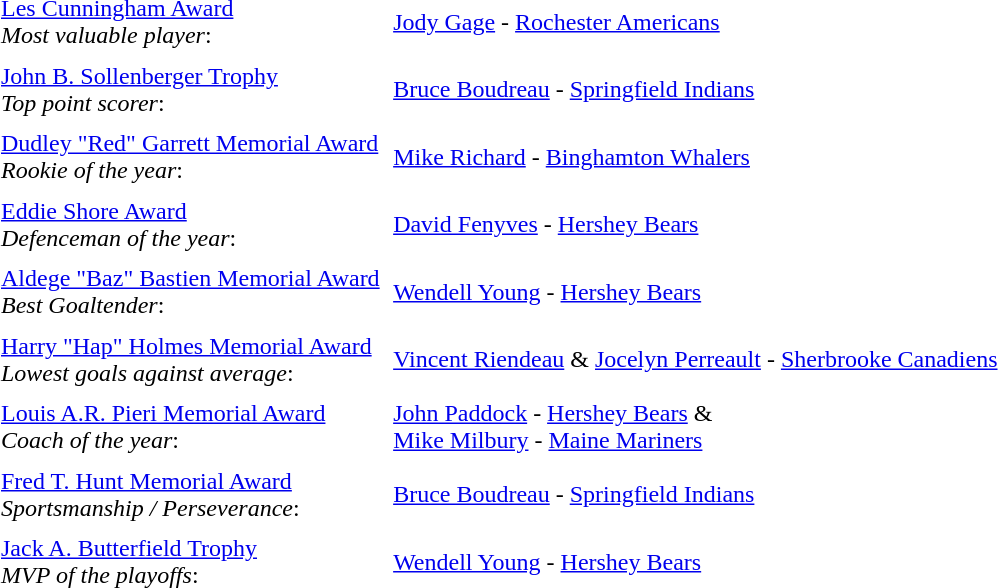<table cellpadding="3" cellspacing="3">
<tr>
<td><a href='#'>Les Cunningham Award</a><br><em>Most valuable player</em>:</td>
<td><a href='#'>Jody Gage</a> - <a href='#'>Rochester Americans</a></td>
</tr>
<tr>
<td><a href='#'>John B. Sollenberger Trophy</a><br><em>Top point scorer</em>:</td>
<td><a href='#'>Bruce Boudreau</a> - <a href='#'>Springfield Indians</a></td>
</tr>
<tr>
<td><a href='#'>Dudley "Red" Garrett Memorial Award</a><br><em>Rookie of the year</em>:</td>
<td><a href='#'>Mike Richard</a> - <a href='#'>Binghamton Whalers</a></td>
</tr>
<tr>
<td><a href='#'>Eddie Shore Award</a><br><em>Defenceman of the year</em>:</td>
<td><a href='#'>David Fenyves</a> - <a href='#'>Hershey Bears</a></td>
</tr>
<tr>
<td><a href='#'>Aldege "Baz" Bastien Memorial Award</a><br><em>Best Goaltender</em>:</td>
<td><a href='#'>Wendell Young</a> - <a href='#'>Hershey Bears</a></td>
</tr>
<tr>
<td><a href='#'>Harry "Hap" Holmes Memorial Award</a><br><em>Lowest goals against average</em>:</td>
<td><a href='#'>Vincent Riendeau</a> & <a href='#'>Jocelyn Perreault</a> - <a href='#'>Sherbrooke Canadiens</a></td>
</tr>
<tr>
<td><a href='#'>Louis A.R. Pieri Memorial Award</a><br><em>Coach of the year</em>:</td>
<td><a href='#'>John Paddock</a> - <a href='#'>Hershey Bears</a> & <br> <a href='#'>Mike Milbury</a> - <a href='#'>Maine Mariners</a></td>
</tr>
<tr>
<td><a href='#'>Fred T. Hunt Memorial Award</a><br><em>Sportsmanship / Perseverance</em>:</td>
<td><a href='#'>Bruce Boudreau</a> - <a href='#'>Springfield Indians</a></td>
</tr>
<tr>
<td><a href='#'>Jack A. Butterfield Trophy</a><br><em>MVP of the playoffs</em>:</td>
<td><a href='#'>Wendell Young</a> - <a href='#'>Hershey Bears</a></td>
</tr>
</table>
